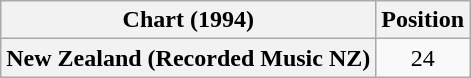<table class="wikitable plainrowheaders">
<tr>
<th>Chart (1994)</th>
<th>Position</th>
</tr>
<tr>
<th scope="row">New Zealand (Recorded Music NZ)</th>
<td align="center">24</td>
</tr>
</table>
